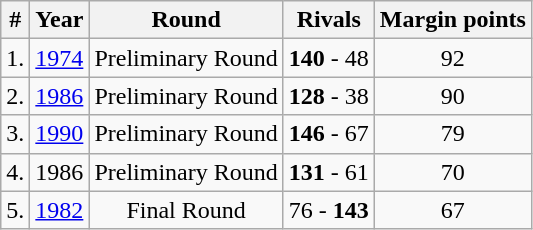<table class="wikitable sortable" style="text-align:center">
<tr>
<th>#</th>
<th>Year</th>
<th>Round</th>
<th>Rivals</th>
<th>Margin points</th>
</tr>
<tr>
<td>1.</td>
<td><a href='#'>1974</a></td>
<td>Preliminary Round</td>
<td> <strong>140</strong> - 48 </td>
<td>92</td>
</tr>
<tr>
<td>2.</td>
<td><a href='#'>1986</a></td>
<td>Preliminary Round</td>
<td><strong></strong> <strong> 128</strong> - 38 </td>
<td>90</td>
</tr>
<tr>
<td>3.</td>
<td><a href='#'>1990</a></td>
<td>Preliminary Round</td>
<td><strong></strong> <strong> 146</strong> - 67 </td>
<td>79</td>
</tr>
<tr>
<td>4.</td>
<td> 1986</td>
<td>Preliminary Round</td>
<td><strong></strong> <strong> 131</strong> - 61 </td>
<td>70</td>
</tr>
<tr>
<td>5.</td>
<td><a href='#'>1982</a></td>
<td>Final Round</td>
<td> 76 - <strong>143</strong> </td>
<td>67</td>
</tr>
</table>
